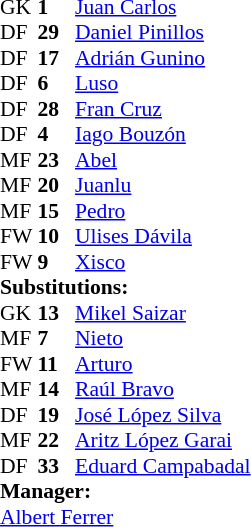<table style="font-size: 90%" cellspacing="0" cellpadding="0">
<tr>
<th width="25"></th>
<th width="25"></th>
</tr>
<tr>
<td>GK</td>
<td><strong>1</strong></td>
<td> <a href='#'>Juan Carlos</a></td>
</tr>
<tr>
<td>DF</td>
<td><strong>29</strong></td>
<td> <a href='#'>Daniel Pinillos</a></td>
</tr>
<tr>
<td>DF</td>
<td><strong>17</strong></td>
<td> <a href='#'>Adrián Gunino</a></td>
</tr>
<tr>
<td>DF</td>
<td><strong>6</strong></td>
<td> <a href='#'>Luso</a></td>
<td></td>
<td></td>
</tr>
<tr>
<td>DF</td>
<td><strong>28</strong></td>
<td> <a href='#'>Fran Cruz</a></td>
<td></td>
</tr>
<tr>
<td>DF</td>
<td><strong>4</strong></td>
<td> <a href='#'>Iago Bouzón</a></td>
</tr>
<tr>
<td>MF</td>
<td><strong>23</strong></td>
<td> <a href='#'>Abel</a></td>
</tr>
<tr>
<td>MF</td>
<td><strong>20</strong></td>
<td> <a href='#'>Juanlu</a></td>
<td></td>
<td></td>
</tr>
<tr>
<td>MF</td>
<td><strong>15</strong></td>
<td> <a href='#'>Pedro</a></td>
</tr>
<tr>
<td>FW</td>
<td><strong>10</strong></td>
<td> <a href='#'>Ulises Dávila</a></td>
</tr>
<tr>
<td>FW</td>
<td><strong>9</strong></td>
<td> <a href='#'>Xisco</a></td>
<td></td>
<td></td>
</tr>
<tr>
<td colspan=3><strong>Substitutions:</strong></td>
</tr>
<tr>
<td>GK</td>
<td><strong>13</strong></td>
<td> <a href='#'>Mikel Saizar</a></td>
</tr>
<tr>
<td>MF</td>
<td><strong>7</strong></td>
<td> <a href='#'>Nieto</a></td>
</tr>
<tr>
<td>FW</td>
<td><strong>11</strong></td>
<td> <a href='#'>Arturo</a></td>
<td></td>
<td></td>
</tr>
<tr>
<td>MF</td>
<td><strong>14</strong></td>
<td> <a href='#'>Raúl Bravo</a></td>
</tr>
<tr>
<td>DF</td>
<td><strong>19</strong></td>
<td> <a href='#'>José López Silva</a></td>
<td></td>
<td></td>
</tr>
<tr>
<td>MF</td>
<td><strong>22</strong></td>
<td> <a href='#'>Aritz López Garai</a></td>
<td></td>
<td></td>
</tr>
<tr>
<td>DF</td>
<td><strong>33</strong></td>
<td> <a href='#'>Eduard Campabadal</a></td>
</tr>
<tr>
<td colspan=3><strong>Manager:</strong></td>
</tr>
<tr>
<td colspan=3> <a href='#'>Albert Ferrer</a></td>
</tr>
</table>
